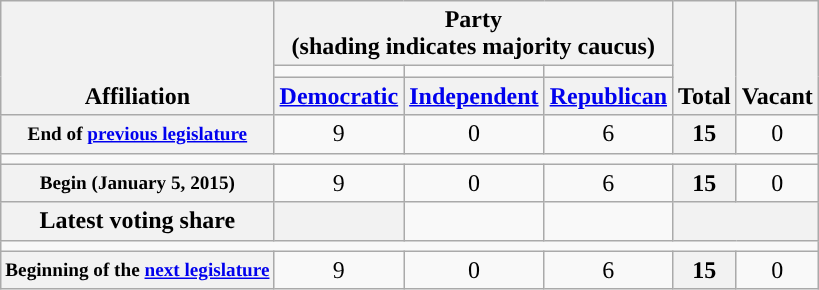<table class="wikitable" style="text-align:center">
<tr style="vertical-align:bottom;";">
<th rowspan=3>Affiliation</th>
<th colspan=3>Party<div>(shading indicates majority caucus)</div></th>
<th rowspan=3>Total</th>
<th rowspan=3>Vacant</th>
</tr>
<tr style="height:5px">
<td style="background-color:"></td>
<td style="background-color:"></td>
<td style="background-color:"></td>
</tr>
<tr>
<th><a href='#'>Democratic</a></th>
<th><a href='#'>Independent</a></th>
<th><a href='#'>Republican</a></th>
</tr>
<tr>
<th style="font-size:80%">End of <a href='#'>previous legislature</a></th>
<td>9</td>
<td>0</td>
<td>6</td>
<th>15</th>
<td>0</td>
</tr>
<tr>
<td colspan=8></td>
</tr>
<tr>
<th style="font-size:80%">Begin (January 5, 2015)</th>
<td>9</td>
<td>0</td>
<td>6</td>
<th>15</th>
<td>0</td>
</tr>
<tr>
<th>Latest voting share</th>
<th></th>
<td></td>
<td></td>
<th colspan=2></th>
</tr>
<tr>
<td colspan=8></td>
</tr>
<tr>
<th style="font-size:80%">Beginning of the <a href='#'>next legislature</a></th>
<td>9</td>
<td>0</td>
<td>6</td>
<th>15</th>
<td>0</td>
</tr>
</table>
